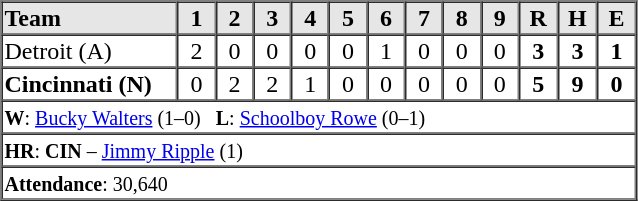<table border=1 cellspacing=0 width=425 style="margin-left:3em;">
<tr style="text-align:center; background-color:#e6e6e6;">
<th align=left width=125>Team</th>
<th width=25>1</th>
<th width=25>2</th>
<th width=25>3</th>
<th width=25>4</th>
<th width=25>5</th>
<th width=25>6</th>
<th width=25>7</th>
<th width=25>8</th>
<th width=25>9</th>
<th width=25>R</th>
<th width=25>H</th>
<th width=25>E</th>
</tr>
<tr style="text-align:center;">
<td align=left>Detroit (A)</td>
<td>2</td>
<td>0</td>
<td>0</td>
<td>0</td>
<td>0</td>
<td>1</td>
<td>0</td>
<td>0</td>
<td>0</td>
<td><strong>3</strong></td>
<td><strong>3</strong></td>
<td><strong>1</strong></td>
</tr>
<tr style="text-align:center;">
<td align=left><strong>Cincinnati (N)</strong></td>
<td>0</td>
<td>2</td>
<td>2</td>
<td>1</td>
<td>0</td>
<td>0</td>
<td>0</td>
<td>0</td>
<td>0</td>
<td><strong>5</strong></td>
<td><strong>9</strong></td>
<td><strong>0</strong></td>
</tr>
<tr style="text-align:left;">
<td colspan=13><small><strong>W</strong>: <a href='#'>Bucky Walters</a> (1–0)   <strong>L</strong>: <a href='#'>Schoolboy Rowe</a> (0–1)</small></td>
</tr>
<tr style="text-align:left;">
<td colspan=13><small><strong>HR</strong>: <strong>CIN</strong> – <a href='#'>Jimmy Ripple</a> (1) </small></td>
</tr>
<tr style="text-align:left;">
<td colspan=13><small><strong>Attendance</strong>: 30,640  </small></td>
</tr>
</table>
